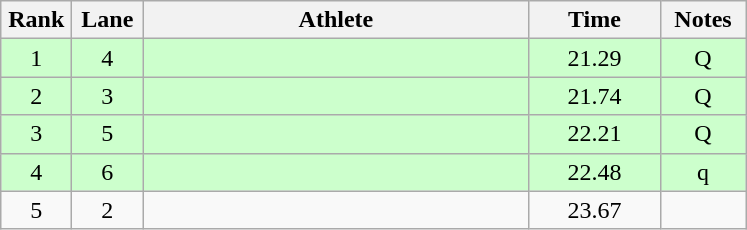<table class="wikitable sortable" style="text-align:center">
<tr>
<th width=40>Rank</th>
<th width=40>Lane</th>
<th width=250>Athlete</th>
<th width=80>Time</th>
<th width=50>Notes</th>
</tr>
<tr style="background:#cfc;">
<td>1</td>
<td>4</td>
<td align=left></td>
<td>21.29</td>
<td>Q</td>
</tr>
<tr style="background:#cfc;">
<td>2</td>
<td>3</td>
<td align=left></td>
<td>21.74</td>
<td>Q</td>
</tr>
<tr style="background:#cfc;">
<td>3</td>
<td>5</td>
<td align=left></td>
<td>22.21</td>
<td>Q</td>
</tr>
<tr style="background:#cfc;">
<td>4</td>
<td>6</td>
<td align=left></td>
<td>22.48</td>
<td>q</td>
</tr>
<tr>
<td>5</td>
<td>2</td>
<td align=left></td>
<td>23.67</td>
<td></td>
</tr>
</table>
